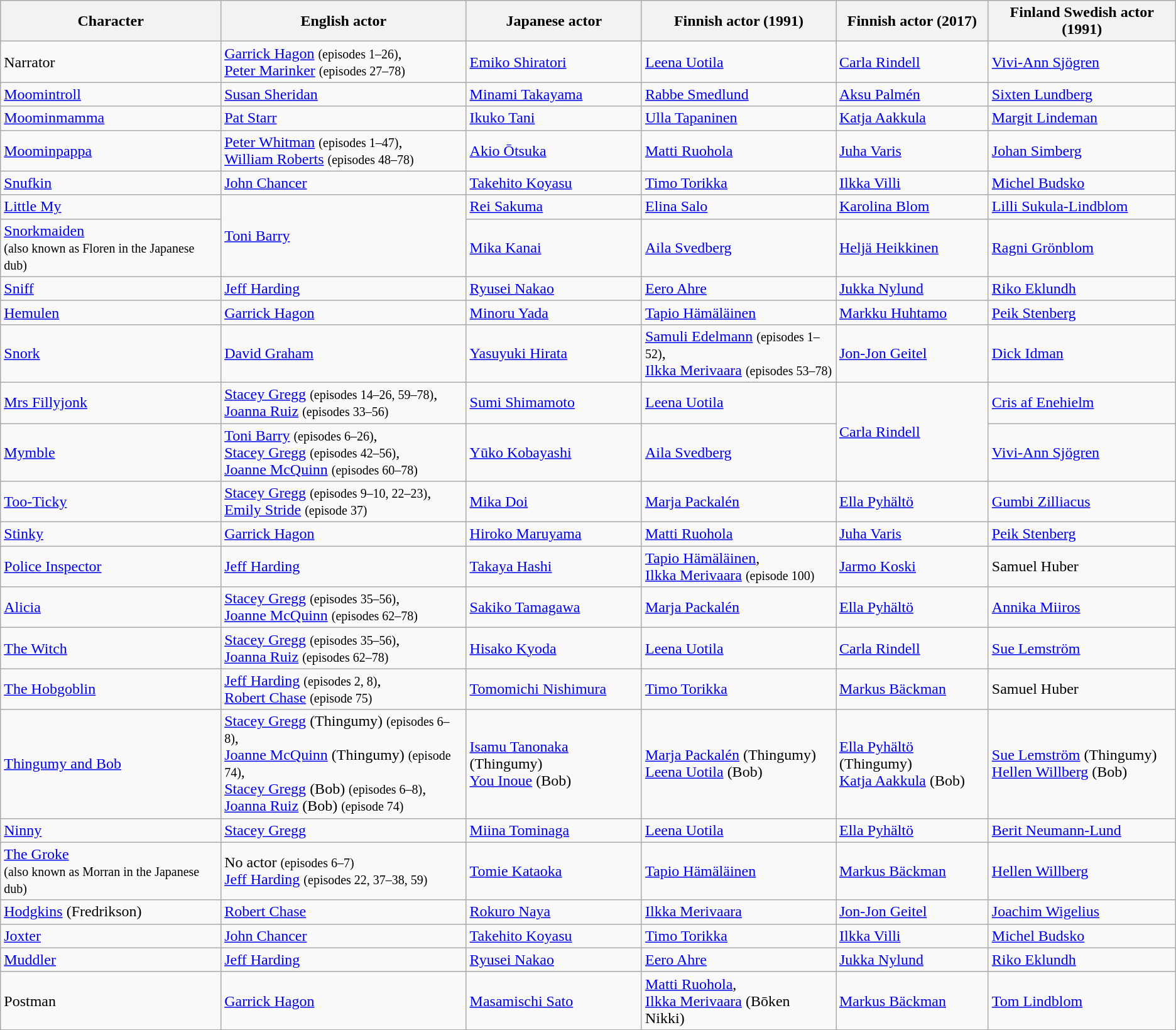<table class="wikitable">
<tr>
<th>Character</th>
<th>English actor</th>
<th>Japanese actor</th>
<th>Finnish actor (1991)</th>
<th>Finnish actor (2017)</th>
<th>Finland Swedish actor (1991)</th>
</tr>
<tr>
<td>Narrator</td>
<td><a href='#'>Garrick Hagon</a> <small>(episodes 1–26)</small>, <br> <a href='#'>Peter Marinker</a> <small>(episodes 27–78)</small></td>
<td><a href='#'>Emiko Shiratori</a></td>
<td><a href='#'>Leena Uotila</a></td>
<td><a href='#'>Carla Rindell</a></td>
<td><a href='#'>Vivi-Ann Sjögren</a></td>
</tr>
<tr>
<td><a href='#'>Moomintroll</a></td>
<td><a href='#'>Susan Sheridan</a></td>
<td><a href='#'>Minami Takayama</a></td>
<td><a href='#'>Rabbe Smedlund</a></td>
<td><a href='#'>Aksu Palmén</a></td>
<td><a href='#'>Sixten Lundberg</a></td>
</tr>
<tr>
<td><a href='#'>Moominmamma</a></td>
<td><a href='#'>Pat Starr</a></td>
<td><a href='#'>Ikuko Tani</a></td>
<td><a href='#'>Ulla Tapaninen</a></td>
<td><a href='#'>Katja Aakkula</a></td>
<td><a href='#'>Margit Lindeman</a></td>
</tr>
<tr>
<td><a href='#'>Moominpappa</a></td>
<td><a href='#'>Peter Whitman</a> <small>(episodes 1–47)</small>, <br> <a href='#'>William Roberts</a> <small>(episodes 48–78)</small></td>
<td><a href='#'>Akio Ōtsuka</a></td>
<td><a href='#'>Matti Ruohola</a></td>
<td><a href='#'>Juha Varis</a></td>
<td><a href='#'>Johan Simberg</a></td>
</tr>
<tr>
<td><a href='#'>Snufkin</a></td>
<td><a href='#'>John Chancer</a></td>
<td><a href='#'>Takehito Koyasu</a></td>
<td><a href='#'>Timo Torikka</a></td>
<td><a href='#'>Ilkka Villi</a></td>
<td><a href='#'>Michel Budsko</a></td>
</tr>
<tr>
<td><a href='#'>Little My</a></td>
<td rowspan=2><a href='#'>Toni Barry</a></td>
<td><a href='#'>Rei Sakuma</a></td>
<td><a href='#'>Elina Salo</a></td>
<td><a href='#'>Karolina Blom</a></td>
<td><a href='#'>Lilli Sukula-Lindblom</a></td>
</tr>
<tr>
<td><a href='#'>Snorkmaiden</a><br><small>(also known as Floren in the Japanese dub)</small></td>
<td><a href='#'>Mika Kanai</a></td>
<td><a href='#'>Aila Svedberg</a></td>
<td><a href='#'>Heljä Heikkinen</a></td>
<td><a href='#'>Ragni Grönblom</a></td>
</tr>
<tr>
<td><a href='#'>Sniff</a></td>
<td><a href='#'>Jeff Harding</a></td>
<td><a href='#'>Ryusei Nakao</a></td>
<td><a href='#'>Eero Ahre</a></td>
<td><a href='#'>Jukka Nylund</a></td>
<td><a href='#'>Riko Eklundh</a></td>
</tr>
<tr>
<td><a href='#'>Hemulen</a></td>
<td><a href='#'>Garrick Hagon</a></td>
<td><a href='#'>Minoru Yada</a></td>
<td><a href='#'>Tapio Hämäläinen</a></td>
<td><a href='#'>Markku Huhtamo</a></td>
<td><a href='#'>Peik Stenberg</a></td>
</tr>
<tr>
<td><a href='#'>Snork</a></td>
<td><a href='#'>David Graham</a></td>
<td><a href='#'>Yasuyuki Hirata</a></td>
<td><a href='#'>Samuli Edelmann</a> <small>(episodes 1–52)</small>, <br><a href='#'>Ilkka Merivaara</a> <small>(episodes 53–78)</small></td>
<td><a href='#'>Jon-Jon Geitel</a></td>
<td><a href='#'>Dick Idman</a></td>
</tr>
<tr>
<td><a href='#'>Mrs Fillyjonk</a></td>
<td><a href='#'>Stacey Gregg</a> <small>(episodes 14–26, 59–78)</small>, <br> <a href='#'>Joanna Ruiz</a> <small>(episodes 33–56)</small></td>
<td><a href='#'>Sumi Shimamoto</a></td>
<td><a href='#'>Leena Uotila</a></td>
<td rowspan=2><a href='#'>Carla Rindell</a></td>
<td><a href='#'>Cris af Enehielm</a></td>
</tr>
<tr>
<td><a href='#'>Mymble</a></td>
<td><a href='#'>Toni Barry</a> <small>(episodes 6–26)</small>, <br> <a href='#'>Stacey Gregg</a> <small>(episodes 42–56)</small>, <br> <a href='#'>Joanne McQuinn</a> <small>(episodes 60–78)</small></td>
<td><a href='#'>Yūko Kobayashi</a></td>
<td><a href='#'>Aila Svedberg</a></td>
<td><a href='#'>Vivi-Ann Sjögren</a></td>
</tr>
<tr>
<td><a href='#'>Too-Ticky</a></td>
<td><a href='#'>Stacey Gregg</a> <small>(episodes 9–10, 22–23)</small>, <br> <a href='#'>Emily Stride</a> <small>(episode 37)</small></td>
<td><a href='#'>Mika Doi</a></td>
<td><a href='#'>Marja Packalén</a></td>
<td><a href='#'>Ella Pyhältö</a></td>
<td><a href='#'>Gumbi Zilliacus</a></td>
</tr>
<tr>
<td><a href='#'>Stinky</a></td>
<td><a href='#'>Garrick Hagon</a></td>
<td><a href='#'>Hiroko Maruyama</a></td>
<td><a href='#'>Matti Ruohola</a></td>
<td><a href='#'>Juha Varis</a></td>
<td><a href='#'>Peik Stenberg</a></td>
</tr>
<tr>
<td><a href='#'>Police Inspector</a></td>
<td><a href='#'>Jeff Harding</a></td>
<td><a href='#'>Takaya Hashi</a></td>
<td><a href='#'>Tapio Hämäläinen</a>,<br><a href='#'>Ilkka Merivaara</a> <small>(episode 100)</small></td>
<td><a href='#'>Jarmo Koski</a></td>
<td>Samuel Huber</td>
</tr>
<tr>
<td><a href='#'>Alicia</a></td>
<td><a href='#'>Stacey Gregg</a> <small>(episodes 35–56)</small>, <br> <a href='#'>Joanne McQuinn</a> <small>(episodes 62–78)</small></td>
<td><a href='#'>Sakiko Tamagawa</a></td>
<td><a href='#'>Marja Packalén</a></td>
<td><a href='#'>Ella Pyhältö</a></td>
<td><a href='#'>Annika Miiros</a></td>
</tr>
<tr>
<td><a href='#'>The Witch</a></td>
<td><a href='#'>Stacey Gregg</a> <small>(episodes 35–56)</small>, <br> <a href='#'>Joanna Ruiz</a> <small>(episodes 62–78)</small></td>
<td><a href='#'>Hisako Kyoda</a></td>
<td><a href='#'>Leena Uotila</a></td>
<td><a href='#'>Carla Rindell</a></td>
<td><a href='#'>Sue Lemström</a></td>
</tr>
<tr>
<td><a href='#'>The Hobgoblin</a></td>
<td><a href='#'>Jeff Harding</a> <small>(episodes 2, 8)</small>, <br> <a href='#'>Robert Chase</a> <small>(episode 75)</small></td>
<td><a href='#'>Tomomichi Nishimura</a></td>
<td><a href='#'>Timo Torikka</a></td>
<td><a href='#'>Markus Bäckman</a></td>
<td>Samuel Huber</td>
</tr>
<tr>
<td><a href='#'>Thingumy and Bob</a></td>
<td><a href='#'>Stacey Gregg</a> (Thingumy) <small>(episodes 6–8)</small>, <br> <a href='#'>Joanne McQuinn</a> (Thingumy) <small>(episode 74)</small>, <br> <a href='#'>Stacey Gregg</a> (Bob) <small>(episodes 6–8)</small>, <br> <a href='#'>Joanna Ruiz</a> (Bob) <small>(episode 74)</small></td>
<td><a href='#'>Isamu Tanonaka</a> (Thingumy)<br><a href='#'>You Inoue</a> (Bob)</td>
<td><a href='#'>Marja Packalén</a> (Thingumy)<br><a href='#'>Leena Uotila</a> (Bob)</td>
<td><a href='#'>Ella Pyhältö</a> (Thingumy)<br><a href='#'>Katja Aakkula</a> (Bob)</td>
<td><a href='#'>Sue Lemström</a> (Thingumy)<br><a href='#'>Hellen Willberg</a> (Bob)</td>
</tr>
<tr>
<td><a href='#'>Ninny</a></td>
<td><a href='#'>Stacey Gregg</a></td>
<td><a href='#'>Miina Tominaga</a></td>
<td><a href='#'>Leena Uotila</a></td>
<td><a href='#'>Ella Pyhältö</a></td>
<td><a href='#'>Berit Neumann-Lund</a></td>
</tr>
<tr>
<td><a href='#'>The Groke</a><br><small>(also known as Morran in the Japanese dub)</small></td>
<td>No actor <small>(episodes 6–7)</small><br><a href='#'>Jeff Harding</a> <small>(episodes 22, 37–38, 59)</small></td>
<td><a href='#'>Tomie Kataoka</a></td>
<td><a href='#'>Tapio Hämäläinen</a></td>
<td><a href='#'>Markus Bäckman</a></td>
<td><a href='#'>Hellen Willberg</a></td>
</tr>
<tr>
<td><a href='#'>Hodgkins</a> (Fredrikson)</td>
<td><a href='#'>Robert Chase</a></td>
<td><a href='#'>Rokuro Naya</a></td>
<td><a href='#'>Ilkka Merivaara</a></td>
<td><a href='#'>Jon-Jon Geitel</a></td>
<td><a href='#'>Joachim Wigelius</a></td>
</tr>
<tr>
<td><a href='#'>Joxter</a></td>
<td><a href='#'>John Chancer</a></td>
<td><a href='#'>Takehito Koyasu</a></td>
<td><a href='#'>Timo Torikka</a></td>
<td><a href='#'>Ilkka Villi</a></td>
<td><a href='#'>Michel Budsko</a></td>
</tr>
<tr>
<td><a href='#'>Muddler</a></td>
<td><a href='#'>Jeff Harding</a></td>
<td><a href='#'>Ryusei Nakao</a></td>
<td><a href='#'>Eero Ahre</a></td>
<td><a href='#'>Jukka Nylund</a></td>
<td><a href='#'>Riko Eklundh</a></td>
</tr>
<tr>
<td>Postman</td>
<td><a href='#'>Garrick Hagon</a></td>
<td><a href='#'>Masamischi Sato</a></td>
<td><a href='#'>Matti Ruohola</a>, <br> <a href='#'>Ilkka Merivaara</a> (Bōken Nikki)</td>
<td><a href='#'>Markus Bäckman</a></td>
<td><a href='#'>Tom Lindblom</a></td>
</tr>
<tr>
</tr>
</table>
